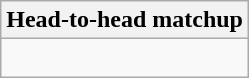<table class="wikitable collapsible collapsed">
<tr>
<th>Head-to-head matchup</th>
</tr>
<tr>
<td><br></td>
</tr>
</table>
